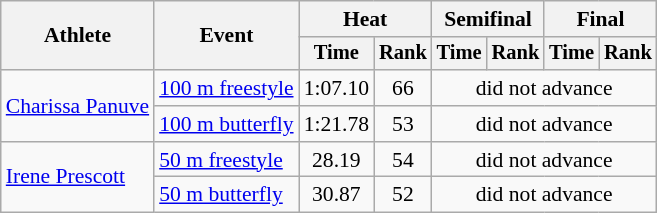<table class=wikitable style="font-size:90%">
<tr>
<th rowspan="2">Athlete</th>
<th rowspan="2">Event</th>
<th colspan="2">Heat</th>
<th colspan="2">Semifinal</th>
<th colspan="2">Final</th>
</tr>
<tr style="font-size:95%">
<th>Time</th>
<th>Rank</th>
<th>Time</th>
<th>Rank</th>
<th>Time</th>
<th>Rank</th>
</tr>
<tr align=center>
<td align=left rowspan=2><a href='#'>Charissa Panuve</a></td>
<td align=left><a href='#'>100 m freestyle</a></td>
<td>1:07.10</td>
<td>66</td>
<td colspan=4>did not advance</td>
</tr>
<tr align=center>
<td align=left><a href='#'>100 m butterfly</a></td>
<td>1:21.78</td>
<td>53</td>
<td colspan=4>did not advance</td>
</tr>
<tr align=center>
<td align=left rowspan=2><a href='#'>Irene Prescott</a></td>
<td align=left><a href='#'>50 m freestyle</a></td>
<td>28.19</td>
<td>54</td>
<td colspan=4>did not advance</td>
</tr>
<tr align=center>
<td align=left><a href='#'>50 m butterfly</a></td>
<td>30.87</td>
<td>52</td>
<td colspan=4>did not advance</td>
</tr>
</table>
